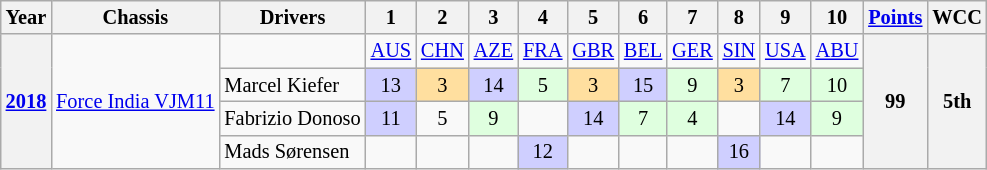<table class="wikitable" style="text-align:center; font-size:85%">
<tr>
<th>Year</th>
<th>Chassis</th>
<th>Drivers</th>
<th>1</th>
<th>2</th>
<th>3</th>
<th>4</th>
<th>5</th>
<th>6</th>
<th>7</th>
<th>8</th>
<th>9</th>
<th>10</th>
<th><a href='#'>Points</a></th>
<th>WCC</th>
</tr>
<tr>
<th rowspan="4"><a href='#'>2018</a></th>
<td rowspan="4"><a href='#'>Force India VJM11</a></td>
<td></td>
<td><a href='#'>AUS</a></td>
<td><a href='#'>CHN</a></td>
<td><a href='#'>AZE</a></td>
<td><a href='#'>FRA</a></td>
<td><a href='#'>GBR</a></td>
<td><a href='#'>BEL</a></td>
<td><a href='#'>GER</a></td>
<td><a href='#'>SIN</a></td>
<td><a href='#'>USA</a></td>
<td><a href='#'>ABU</a></td>
<th rowspan="4" style="background: #;">99</th>
<th rowspan="4" style="background: #;">5th</th>
</tr>
<tr>
<td align="left"> Marcel Kiefer</td>
<td style="background: #CFCFFF">13</td>
<td style="background: #FFDF9F">3</td>
<td style="background: #CFCFFF">14</td>
<td style="background: #DFFFDF">5</td>
<td style="background: #FFDF9F">3</td>
<td style="background: #CFCFFF">15</td>
<td style="background: #DFFFDF">9</td>
<td style="background: #FFDF9F">3</td>
<td style="background: #DFFFDF">7</td>
<td style="background: #DFFFDF">10</td>
</tr>
<tr>
<td align="left"> Fabrizio Donoso</td>
<td style="background: #CFCFFF">11</td>
<td style="background: #DFFFDG">5</td>
<td style="background: #DFFFDF">9</td>
<td style="background: #"></td>
<td style="background: #CFCFFF">14</td>
<td style="background: #DFFFDF">7</td>
<td style="background: #DFFFDF">4</td>
<td style="background: #"></td>
<td style="background: #CFCFFF">14</td>
<td style="background: #DFFFDF">9</td>
</tr>
<tr>
<td align="left"> Mads Sørensen</td>
<td style="background: #"></td>
<td style="background: #"></td>
<td style="background: #"></td>
<td style="background: #CFCFFF">12</td>
<td style="background: #"></td>
<td style="background: #"></td>
<td style="background: #"></td>
<td style="background: #CFCFFF">16</td>
<td style="background: #"></td>
<td style="background: #"></td>
</tr>
</table>
